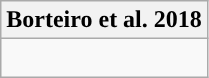<table class="wikitable">
<tr>
<th colspan=1>Borteiro et al. 2018</th>
</tr>
<tr>
<td style="vertical-align:top"><br></td>
</tr>
</table>
